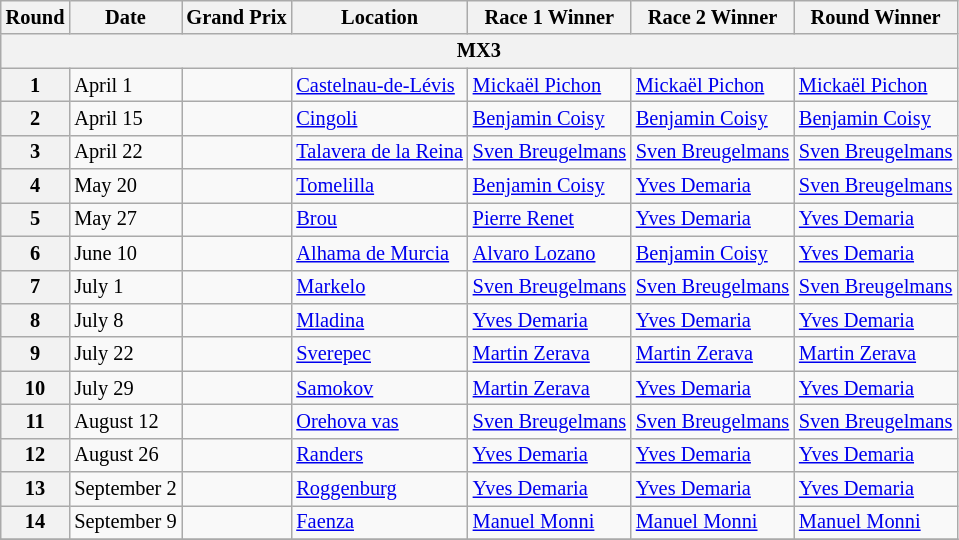<table class="wikitable" style="font-size: 85%;">
<tr>
<th>Round</th>
<th>Date</th>
<th>Grand Prix</th>
<th>Location</th>
<th>Race 1 Winner</th>
<th>Race 2 Winner</th>
<th>Round Winner</th>
</tr>
<tr>
<th colspan=7>MX3</th>
</tr>
<tr>
<th>1</th>
<td>April 1</td>
<td></td>
<td><a href='#'>Castelnau-de-Lévis</a></td>
<td> <a href='#'>Mickaël Pichon</a></td>
<td> <a href='#'>Mickaël Pichon</a></td>
<td> <a href='#'>Mickaël Pichon</a></td>
</tr>
<tr>
<th>2</th>
<td>April 15</td>
<td></td>
<td><a href='#'>Cingoli</a></td>
<td> <a href='#'>Benjamin Coisy</a></td>
<td> <a href='#'>Benjamin Coisy</a></td>
<td> <a href='#'>Benjamin Coisy</a></td>
</tr>
<tr>
<th>3</th>
<td>April 22</td>
<td></td>
<td><a href='#'>Talavera de la Reina</a></td>
<td> <a href='#'>Sven Breugelmans</a></td>
<td> <a href='#'>Sven Breugelmans</a></td>
<td> <a href='#'>Sven Breugelmans</a></td>
</tr>
<tr>
<th>4</th>
<td>May 20</td>
<td></td>
<td><a href='#'>Tomelilla</a></td>
<td> <a href='#'>Benjamin Coisy</a></td>
<td> <a href='#'>Yves Demaria</a></td>
<td> <a href='#'>Sven Breugelmans</a></td>
</tr>
<tr>
<th>5</th>
<td>May 27</td>
<td></td>
<td><a href='#'>Brou</a></td>
<td> <a href='#'>Pierre Renet</a></td>
<td> <a href='#'>Yves Demaria</a></td>
<td> <a href='#'>Yves Demaria</a></td>
</tr>
<tr>
<th>6</th>
<td>June 10</td>
<td></td>
<td><a href='#'>Alhama de Murcia</a></td>
<td> <a href='#'>Alvaro Lozano</a></td>
<td> <a href='#'>Benjamin Coisy</a></td>
<td> <a href='#'>Yves Demaria</a></td>
</tr>
<tr>
<th>7</th>
<td>July 1</td>
<td></td>
<td><a href='#'>Markelo</a></td>
<td> <a href='#'>Sven Breugelmans</a></td>
<td> <a href='#'>Sven Breugelmans</a></td>
<td> <a href='#'>Sven Breugelmans</a></td>
</tr>
<tr>
<th>8</th>
<td>July 8</td>
<td></td>
<td><a href='#'>Mladina</a></td>
<td> <a href='#'>Yves Demaria</a></td>
<td> <a href='#'>Yves Demaria</a></td>
<td> <a href='#'>Yves Demaria</a></td>
</tr>
<tr>
<th>9</th>
<td>July 22</td>
<td></td>
<td><a href='#'>Sverepec</a></td>
<td> <a href='#'>Martin Zerava</a></td>
<td> <a href='#'>Martin Zerava</a></td>
<td> <a href='#'>Martin Zerava</a></td>
</tr>
<tr>
<th>10</th>
<td>July 29</td>
<td></td>
<td><a href='#'>Samokov</a></td>
<td> <a href='#'>Martin Zerava</a></td>
<td> <a href='#'>Yves Demaria</a></td>
<td> <a href='#'>Yves Demaria</a></td>
</tr>
<tr>
<th>11</th>
<td>August 12</td>
<td></td>
<td><a href='#'>Orehova vas</a></td>
<td> <a href='#'>Sven Breugelmans</a></td>
<td> <a href='#'>Sven Breugelmans</a></td>
<td> <a href='#'>Sven Breugelmans</a></td>
</tr>
<tr>
<th>12</th>
<td>August 26</td>
<td></td>
<td><a href='#'>Randers</a></td>
<td> <a href='#'>Yves Demaria</a></td>
<td> <a href='#'>Yves Demaria</a></td>
<td> <a href='#'>Yves Demaria</a></td>
</tr>
<tr>
<th>13</th>
<td>September 2</td>
<td></td>
<td><a href='#'>Roggenburg</a></td>
<td> <a href='#'>Yves Demaria</a></td>
<td> <a href='#'>Yves Demaria</a></td>
<td> <a href='#'>Yves Demaria</a></td>
</tr>
<tr>
<th>14</th>
<td>September 9</td>
<td></td>
<td><a href='#'>Faenza</a></td>
<td> <a href='#'>Manuel Monni</a></td>
<td> <a href='#'>Manuel Monni</a></td>
<td> <a href='#'>Manuel Monni</a></td>
</tr>
<tr>
</tr>
</table>
